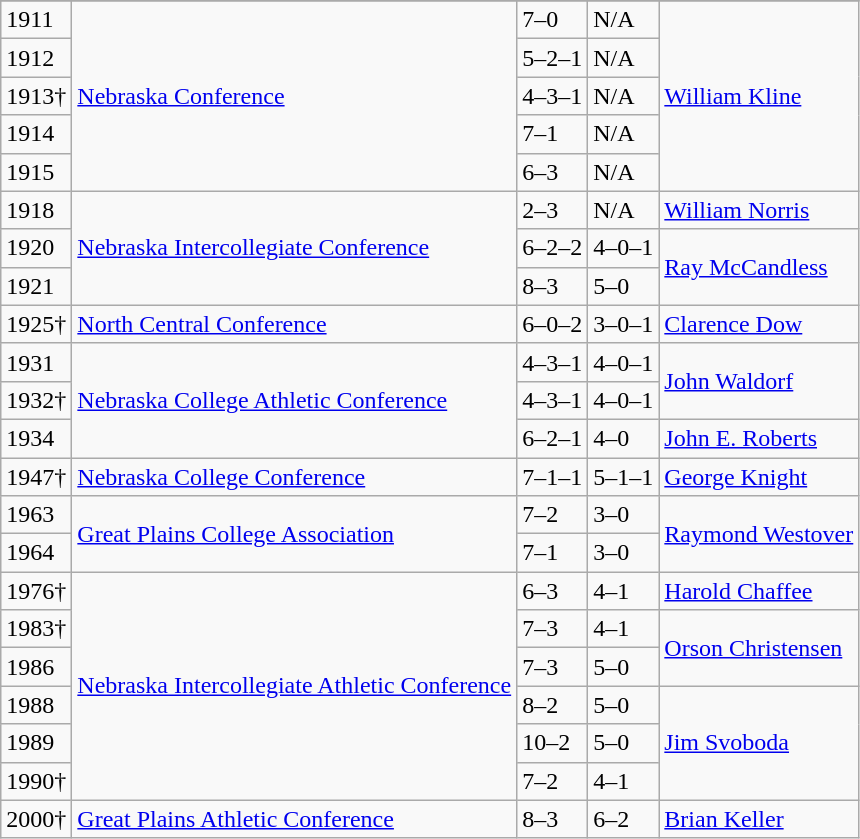<table class="wikitable">
<tr>
</tr>
<tr>
<td>1911</td>
<td rowspan=5><a href='#'>Nebraska Conference</a></td>
<td>7–0</td>
<td>N/A</td>
<td rowspan=5><a href='#'>William Kline</a></td>
</tr>
<tr>
<td>1912</td>
<td>5–2–1</td>
<td>N/A</td>
</tr>
<tr>
<td>1913†</td>
<td>4–3–1</td>
<td>N/A</td>
</tr>
<tr>
<td>1914</td>
<td>7–1</td>
<td>N/A</td>
</tr>
<tr>
<td>1915</td>
<td>6–3</td>
<td>N/A</td>
</tr>
<tr>
<td>1918</td>
<td rowspan=3><a href='#'>Nebraska Intercollegiate Conference</a></td>
<td>2–3</td>
<td>N/A</td>
<td><a href='#'>William Norris</a></td>
</tr>
<tr>
<td>1920</td>
<td>6–2–2</td>
<td>4–0–1</td>
<td rowspan=2><a href='#'>Ray McCandless</a></td>
</tr>
<tr>
<td>1921</td>
<td>8–3</td>
<td>5–0</td>
</tr>
<tr>
<td>1925†</td>
<td><a href='#'>North Central Conference</a></td>
<td>6–0–2</td>
<td>3–0–1</td>
<td><a href='#'>Clarence Dow</a></td>
</tr>
<tr>
<td>1931</td>
<td rowspan=3><a href='#'> Nebraska College Athletic Conference</a></td>
<td>4–3–1</td>
<td>4–0–1</td>
<td rowspan=2><a href='#'>John Waldorf</a></td>
</tr>
<tr>
<td>1932†</td>
<td>4–3–1</td>
<td>4–0–1</td>
</tr>
<tr>
<td>1934</td>
<td>6–2–1</td>
<td>4–0</td>
<td><a href='#'>John E. Roberts</a></td>
</tr>
<tr>
<td>1947†</td>
<td><a href='#'>Nebraska College Conference</a></td>
<td>7–1–1</td>
<td>5–1–1</td>
<td><a href='#'>George Knight</a></td>
</tr>
<tr>
<td>1963</td>
<td rowspan=2><a href='#'>Great Plains College Association</a></td>
<td>7–2</td>
<td>3–0</td>
<td rowspan=2><a href='#'>Raymond Westover</a></td>
</tr>
<tr>
<td>1964</td>
<td>7–1</td>
<td>3–0</td>
</tr>
<tr>
<td>1976†</td>
<td rowspan=6><a href='#'> Nebraska Intercollegiate Athletic Conference</a></td>
<td>6–3</td>
<td>4–1</td>
<td><a href='#'>Harold Chaffee</a></td>
</tr>
<tr>
<td>1983†</td>
<td>7–3</td>
<td>4–1</td>
<td rowspan=2><a href='#'>Orson Christensen</a></td>
</tr>
<tr>
<td>1986</td>
<td>7–3</td>
<td>5–0</td>
</tr>
<tr>
<td>1988</td>
<td>8–2</td>
<td>5–0</td>
<td rowspan=3><a href='#'>Jim Svoboda</a></td>
</tr>
<tr>
<td>1989</td>
<td>10–2</td>
<td>5–0</td>
</tr>
<tr>
<td>1990†</td>
<td>7–2</td>
<td>4–1</td>
</tr>
<tr>
<td>2000†</td>
<td><a href='#'>Great Plains Athletic Conference</a></td>
<td>8–3</td>
<td>6–2</td>
<td><a href='#'>Brian Keller</a></td>
</tr>
</table>
